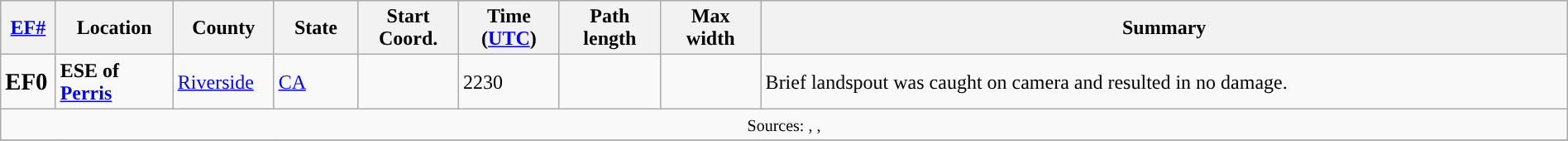<table class="wikitable collapsible" width="100%">
<tr>
<th scope="col"  style="width:3%; text-align:center;"><a href='#'>EF#</a></th>
<th scope="col"  style="width:7%; text-align:center;" class="unsortable">Location</th>
<th scope="col"  style="width:6%; text-align:center;" class="unsortable">County</th>
<th scope="col"  style="width:5%; text-align:center;">State</th>
<th scope="col"  style="width:6%; text-align:center;">Start Coord.</th>
<th scope="col"  style="width:6%; text-align:center;">Time (<a href='#'>UTC</a>)</th>
<th scope="col"  style="width:6%; text-align:center;">Path length</th>
<th scope="col"  style="width:6%; text-align:center;">Max width</th>
<th scope="col" class="unsortable" style="width:48%; text-align:center;">Summary</th>
</tr>
<tr>
<td><big><strong>EF0</strong></big></td>
<td><strong>ESE of <a href='#'>Perris</a></strong></td>
<td><a href='#'>Riverside</a></td>
<td><a href='#'>CA</a></td>
<td></td>
<td>2230</td>
<td></td>
<td></td>
<td>Brief landspout was caught on camera and resulted in no damage.</td>
</tr>
<tr>
<td colspan="9" align=center><small>Sources: , , </small></td>
</tr>
<tr>
</tr>
</table>
